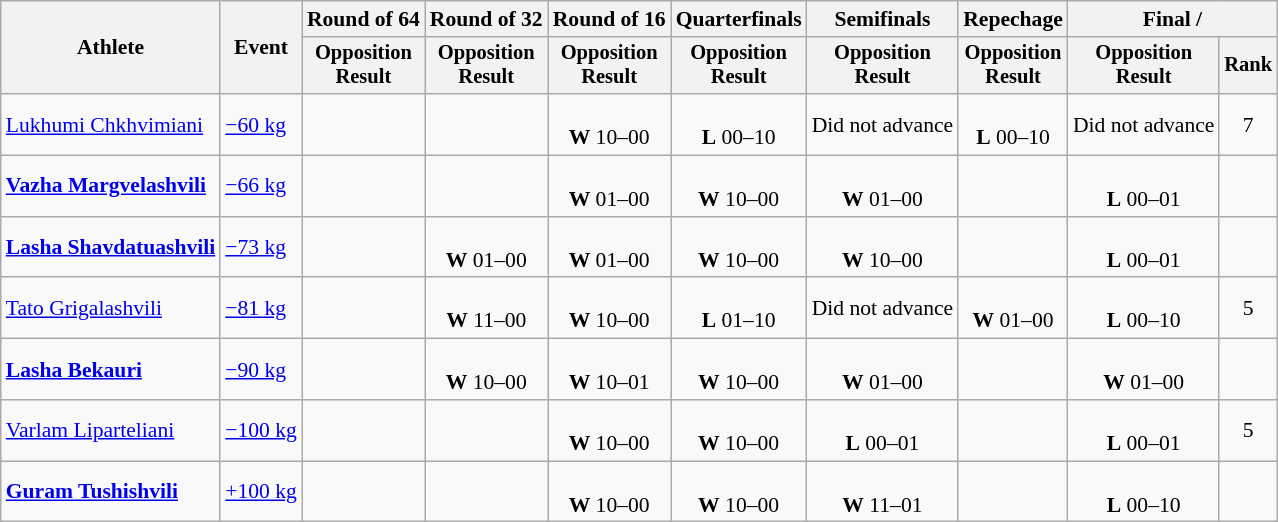<table class="wikitable" style="font-size:90%">
<tr>
<th rowspan="2">Athlete</th>
<th rowspan="2">Event</th>
<th>Round of 64</th>
<th>Round of 32</th>
<th>Round of 16</th>
<th>Quarterfinals</th>
<th>Semifinals</th>
<th>Repechage</th>
<th colspan=2>Final / </th>
</tr>
<tr style="font-size:95%">
<th>Opposition<br>Result</th>
<th>Opposition<br>Result</th>
<th>Opposition<br>Result</th>
<th>Opposition<br>Result</th>
<th>Opposition<br>Result</th>
<th>Opposition<br>Result</th>
<th>Opposition<br>Result</th>
<th>Rank</th>
</tr>
<tr align=center>
<td align=left><a href='#'>Lukhumi Chkhvimiani</a></td>
<td align=left><a href='#'>−60 kg</a></td>
<td></td>
<td></td>
<td><br><strong>W</strong> 10–00</td>
<td><br><strong>L</strong> 00–10</td>
<td>Did not advance</td>
<td><br><strong>L</strong> 00–10</td>
<td>Did not advance</td>
<td>7</td>
</tr>
<tr align=center>
<td align=left><strong><a href='#'>Vazha Margvelashvili</a></strong></td>
<td align=left><a href='#'>−66 kg</a></td>
<td></td>
<td></td>
<td><br><strong>W</strong> 01–00</td>
<td><br><strong>W</strong> 10–00</td>
<td><br><strong>W</strong> 01–00</td>
<td></td>
<td><br><strong>L</strong> 00–01</td>
<td></td>
</tr>
<tr align=center>
<td align=left><strong><a href='#'>Lasha Shavdatuashvili</a></strong></td>
<td align=left><a href='#'>−73 kg</a></td>
<td></td>
<td><br><strong>W</strong> 01–00</td>
<td><br><strong>W</strong> 01–00</td>
<td><br><strong>W</strong> 10–00</td>
<td><br><strong>W</strong> 10–00</td>
<td></td>
<td><br><strong>L</strong> 00–01</td>
<td></td>
</tr>
<tr align=center>
<td align=left><a href='#'>Tato Grigalashvili</a></td>
<td align=left><a href='#'>−81 kg</a></td>
<td></td>
<td><br><strong>W</strong> 11–00</td>
<td><br><strong>W</strong> 10–00</td>
<td><br><strong>L</strong> 01–10</td>
<td>Did not advance</td>
<td><br><strong>W</strong> 01–00</td>
<td><br><strong>L</strong> 00–10</td>
<td>5</td>
</tr>
<tr align=center>
<td align=left><strong><a href='#'>Lasha Bekauri</a></strong></td>
<td align=left><a href='#'>−90 kg</a></td>
<td></td>
<td><br><strong>W</strong> 10–00</td>
<td><br><strong>W</strong> 10–01</td>
<td><br><strong>W</strong> 10–00</td>
<td><br><strong>W</strong> 01–00</td>
<td></td>
<td><br><strong>W</strong> 01–00</td>
<td></td>
</tr>
<tr align=center>
<td align=left><a href='#'>Varlam Liparteliani</a></td>
<td align=left><a href='#'>−100 kg</a></td>
<td></td>
<td></td>
<td><br><strong>W</strong> 10–00</td>
<td><br><strong>W</strong> 10–00</td>
<td><br><strong>L</strong> 00–01</td>
<td></td>
<td><br><strong>L</strong> 00–01</td>
<td>5</td>
</tr>
<tr align=center>
<td align=left><strong><a href='#'>Guram Tushishvili</a></strong></td>
<td align=left><a href='#'>+100 kg</a></td>
<td></td>
<td></td>
<td><br><strong>W</strong> 10–00</td>
<td><br><strong>W</strong> 10–00</td>
<td><br><strong>W</strong> 11–01</td>
<td></td>
<td><br><strong>L</strong> 00–10</td>
<td></td>
</tr>
</table>
